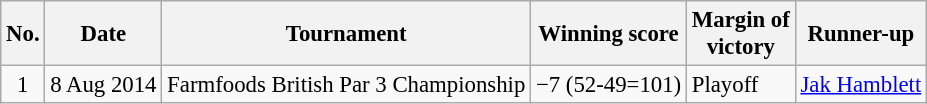<table class="wikitable" style="font-size:95%;">
<tr>
<th>No.</th>
<th>Date</th>
<th>Tournament</th>
<th>Winning score</th>
<th>Margin of<br>victory</th>
<th>Runner-up</th>
</tr>
<tr>
<td align=center>1</td>
<td align=right>8 Aug 2014</td>
<td>Farmfoods British Par 3 Championship</td>
<td>−7 (52-49=101)</td>
<td>Playoff</td>
<td> <a href='#'>Jak Hamblett</a></td>
</tr>
</table>
